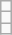<table class="wikitable">
<tr>
<td></td>
</tr>
<tr>
<td></td>
</tr>
<tr>
<td></td>
</tr>
</table>
